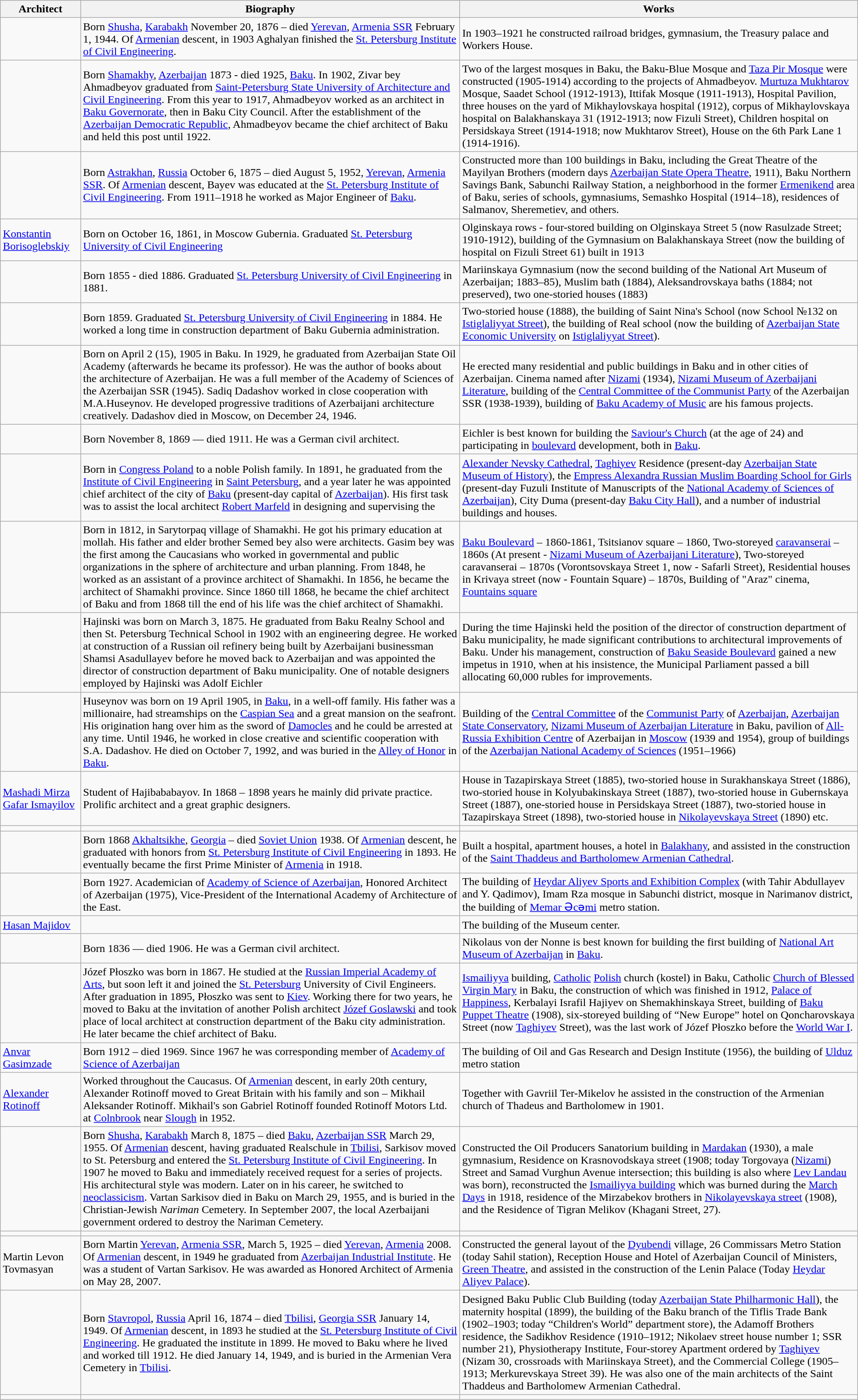<table class="wikitable">
<tr>
<th>Architect</th>
<th>Biography</th>
<th>Works</th>
</tr>
<tr>
<td></td>
<td>Born <a href='#'>Shusha</a>, <a href='#'>Karabakh</a> November 20, 1876 – died <a href='#'>Yerevan</a>, <a href='#'>Armenia SSR</a> February 1, 1944. Of <a href='#'>Armenian</a> descent, in 1903 Aghalyan finished the <a href='#'>St. Petersburg Institute of Civil Engineering</a>.</td>
<td>In 1903–1921 he constructed railroad bridges, gymnasium, the Treasury palace and Workers House.</td>
</tr>
<tr>
<td></td>
<td>Born <a href='#'>Shamakhy</a>, <a href='#'>Azerbaijan</a> 1873 - died 1925, <a href='#'>Baku</a>. In 1902, Zivar bey Ahmadbeyov graduated from <a href='#'>Saint-Petersburg State University of Architecture and Civil Engineering</a>. From this year to 1917, Ahmadbeyov worked as an architect in <a href='#'>Baku Governorate</a>, then in Baku City Council. After the establishment of the <a href='#'>Azerbaijan Democratic Republic</a>, Ahmadbeyov became the chief architect of Baku and held this post until 1922.</td>
<td>Two of the largest mosques in Baku, the Baku-Blue Mosque and <a href='#'>Taza Pir Mosque</a> were constructed (1905-1914) according to the projects of Ahmadbeyov. <a href='#'>Murtuza Mukhtarov</a> Mosque, Saadet School (1912-1913), Ittifak Mosque (1911-1913), Hospital Pavilion, three houses on the yard of Mikhaylovskaya hospital (1912), corpus of Mikhaylovskaya hospital on Balakhanskaya 31 (1912-1913; now Fizuli Street), Children hospital on Persidskaya Street (1914-1918; now Mukhtarov Street), House on the 6th Park Lane 1 (1914-1916).</td>
</tr>
<tr>
<td></td>
<td>Born <a href='#'>Astrakhan</a>, <a href='#'>Russia</a> October 6, 1875 – died August 5, 1952, <a href='#'>Yerevan</a>, <a href='#'>Armenia SSR</a>. Of <a href='#'>Armenian</a> descent, Bayev was educated at the <a href='#'>St. Petersburg Institute of Civil Engineering</a>. From 1911–1918 he worked as Major Engineer of <a href='#'>Baku</a>.</td>
<td>Constructed more than 100 buildings in Baku, including the Great Theatre of the Mayilyan Brothers (modern days <a href='#'>Azerbaijan State Opera Theatre</a>, 1911), Baku Northern Savings Bank, Sabunchi Railway Station, a neighborhood in the former <a href='#'>Ermenikend</a> area of Baku, series of schools, gymnasiums, Semashko Hospital (1914–18), residences of Salmanov, Sheremetiev, and others.</td>
</tr>
<tr>
<td><a href='#'>Konstantin Borisoglebskiy</a></td>
<td>Born on October 16, 1861, in Moscow Gubernia. Graduated <a href='#'>St. Petersburg University of Civil Engineering</a></td>
<td>Olginskaya rows - four-stored building on Olginskaya Street 5 (now Rasulzade Street; 1910-1912), building of the Gymnasium on Balakhanskaya Street (now the building of hospital on Fizuli Street 61) built in 1913</td>
</tr>
<tr>
<td></td>
<td>Born 1855 - died 1886. Graduated <a href='#'>St. Petersburg University of Civil Engineering</a> in 1881.</td>
<td>Mariinskaya Gymnasium (now the second building of the National Art Museum of Azerbaijan; 1883–85), Muslim bath (1884), Aleksandrovskaya baths (1884; not preserved), two one-storied houses (1883)</td>
</tr>
<tr>
<td></td>
<td>Born 1859. Graduated <a href='#'>St. Petersburg University of Civil Engineering</a> in 1884. He worked a long time in construction department of Baku Gubernia administration.</td>
<td>Two-storied house (1888), the building of Saint Nina's School (now School №132 on <a href='#'>Istiglaliyyat Street</a>), the building of Real school (now the building of <a href='#'>Azerbaijan State Economic University</a> on <a href='#'>Istiglaliyyat Street</a>).</td>
</tr>
<tr .>
<td></td>
<td>Born on April 2 (15), 1905 in Baku. In 1929, he graduated from Azerbaijan State Oil Academy (afterwards he became its professor). He was the author of books about the architecture of Azerbaijan. He was a full member of the Academy of Sciences of the Azerbaijan SSR (1945). Sadiq Dadashov worked in close cooperation with M.A.Huseynov. He developed progressive traditions of Azerbaijani architecture creatively. Dadashov died in Moscow, on December 24, 1946.</td>
<td>He erected many residential and public buildings in Baku and in other cities of Azerbaijan. Cinema named after <a href='#'>Nizami</a> (1934), <a href='#'>Nizami Museum of Azerbaijani Literature</a>, building of the <a href='#'>Central Committee of the Communist Party</a> of the Azerbaijan SSR (1938-1939), building of <a href='#'>Baku Academy of Music</a> are his famous projects.</td>
</tr>
<tr>
<td></td>
<td>Born November 8, 1869 — died 1911. He was a German civil architect.</td>
<td>Eichler is best known for building the <a href='#'>Saviour's Church</a> (at the age of 24) and participating in <a href='#'>boulevard</a> development, both in <a href='#'>Baku</a>.</td>
</tr>
<tr>
<td></td>
<td>Born in <a href='#'>Congress Poland</a> to a noble Polish family. In 1891, he graduated from the <a href='#'>Institute of Civil Engineering</a> in <a href='#'>Saint Petersburg</a>, and a year later he was appointed chief architect of the city of <a href='#'>Baku</a> (present-day capital of <a href='#'>Azerbaijan</a>). His first task was to assist the local architect <a href='#'>Robert Marfeld</a> in designing and supervising the</td>
<td><a href='#'>Alexander Nevsky Cathedral</a>, <a href='#'>Taghiyev</a> Residence (present-day <a href='#'>Azerbaijan State Museum of History</a>), the <a href='#'>Empress Alexandra Russian Muslim Boarding School for Girls</a> (present-day Fuzuli Institute of Manuscripts of the <a href='#'>National Academy of Sciences of Azerbaijan</a>), City Duma (present-day <a href='#'>Baku City Hall</a>), and a number of industrial buildings and houses.</td>
</tr>
<tr>
<td></td>
<td>Born in 1812, in Sarytorpaq village of Shamakhi. He got his primary education at mollah. His father and elder brother Semed bey also were architects. Gasim bey was the first among the Caucasians who worked in governmental and public organizations in the sphere of architecture and urban planning. From 1848, he worked as an assistant of a province architect of Shamakhi. In 1856, he became the architect of Shamakhi province. Since 1860 till 1868, he became the chief architect of Baku and from 1868 till the end of his life was the chief architect of Shamakhi.</td>
<td><a href='#'>Baku Boulevard</a> – 1860-1861, Tsitsianov square – 1860, Two-storeyed <a href='#'>caravanserai</a> – 1860s (At present - <a href='#'>Nizami Museum of Azerbaijani Literature</a>), Two-storeyed caravanserai – 1870s (Vorontsovskaya Street 1, now - Safarli Street), Residential houses in Krivaya street (now - Fountain Square) – 1870s, Building of "Araz" cinema, <a href='#'>Fountains square</a></td>
</tr>
<tr>
<td></td>
<td>Hajinski was born on March 3, 1875. He graduated from Baku Realny School and then St. Petersburg Technical School in 1902 with an engineering degree. He worked at construction of a Russian oil refinery being built by Azerbaijani businessman Shamsi Asadullayev before he moved back to Azerbaijan and was appointed the director of construction department of Baku municipality. One of notable designers employed by Hajinski was Adolf Eichler</td>
<td>During the time Hajinski held the position of the director of construction department of Baku municipality, he made significant contributions to architectural improvements of Baku. Under his management, construction of <a href='#'>Baku Seaside Boulevard</a> gained a new impetus in 1910, when at his insistence, the Municipal Parliament passed a bill allocating 60,000 rubles for improvements.</td>
</tr>
<tr>
<td></td>
<td>Huseynov was born on 19 April 1905, in <a href='#'>Baku</a>, in a well-off family. His father was a millionaire, had streamships on the <a href='#'>Caspian Sea</a> and a great mansion on the seafront. His origination hang over him as the sword of <a href='#'>Damocles</a> and he could be arrested at any time. Until 1946, he worked in close creative and scientific cooperation with S.A. Dadashov. He died on October 7, 1992, and was buried in the <a href='#'>Alley of Honor</a> in <a href='#'>Baku</a>.</td>
<td>Building of the <a href='#'>Central Committee</a> of the <a href='#'>Communist Party</a> of <a href='#'>Azerbaijan</a>, <a href='#'>Azerbaijan State Conservatory</a>, <a href='#'>Nizami Museum of Azerbaijan Literature</a> in Baku, pavilion of <a href='#'>All-Russia Exhibition Centre</a> of Azerbaijan in <a href='#'>Moscow</a> (1939 and 1954), group of buildings of the <a href='#'>Azerbaijan National Academy of Sciences</a> (1951–1966)</td>
</tr>
<tr>
<td><a href='#'>Mashadi Mirza Gafar Ismayilov</a></td>
<td>Student of Hajibababayov. In 1868 – 1898 years he mainly did private practice. Prolific architect and a great graphic designers.</td>
<td>House in Tazapirskaya Street (1885), two-storied house in Surakhanskaya Street (1886), two-storied house in Kolyubakinskaya Street (1887), two-storied house in Gubernskaya Street (1887), one-storied house in Persidskaya Street (1887), two-storied house in Tazapirskaya Street (1898), two-storied house in <a href='#'>Nikolayevskaya Street</a> (1890) etc.</td>
</tr>
<tr>
<td></td>
<td></td>
<td></td>
</tr>
<tr>
<td></td>
<td>Born 1868 <a href='#'>Akhaltsikhe</a>, <a href='#'>Georgia</a> – died <a href='#'>Soviet Union</a> 1938. Of <a href='#'>Armenian</a> descent, he graduated with honors from <a href='#'>St. Petersburg Institute of Civil Engineering</a> in 1893. He eventually became the first Prime Minister of <a href='#'>Armenia</a> in 1918.</td>
<td>Built a hospital, apartment houses, a hotel in <a href='#'>Balakhany</a>, and assisted in the construction of the <a href='#'>Saint Thaddeus and Bartholomew Armenian Cathedral</a>.</td>
</tr>
<tr>
<td></td>
<td>Born 1927. Academician of <a href='#'>Academy of Science of Azerbaijan</a>, Honored Architect of Azerbaijan (1975), Vice-President of the International Academy of Architecture of the East.</td>
<td>The building of <a href='#'>Heydar Aliyev Sports and Exhibition Complex</a> (with Tahir Abdullayev and Y. Qadimov), Imam Rza mosque in Sabunchi district, mosque in Narimanov district, the building of <a href='#'>Memar Əcəmi</a> metro station.</td>
</tr>
<tr>
<td><a href='#'>Hasan Majidov</a></td>
<td></td>
<td>The building of the Museum center.</td>
</tr>
<tr>
<td></td>
<td>Born 1836 — died 1906. He was a German civil architect.</td>
<td>Nikolaus von der Nonne is best known for building the first building of <a href='#'>National Art Museum of Azerbaijan</a> in <a href='#'>Baku</a>.</td>
</tr>
<tr>
<td></td>
<td>Józef Płoszko was born in 1867. He studied at the <a href='#'>Russian Imperial Academy of Arts</a>, but soon left it and joined the <a href='#'>St. Petersburg</a> University of Civil Engineers. After graduation in 1895, Płoszko was sent to <a href='#'>Kiev</a>. Working there for two years, he moved to Baku at the invitation of another Polish architect <a href='#'>Józef Goslawski</a> and took place of local architect at construction department of the Baku city administration. He later became the chief architect of Baku.</td>
<td><a href='#'>Ismailiyya</a> building, <a href='#'>Catholic</a> <a href='#'>Polish</a> church (kostel) in Baku, Catholic <a href='#'>Church of Blessed Virgin Mary</a> in Baku, the construction of which was finished in 1912, <a href='#'>Palace of Happiness</a>, Kerbalayi Israfil Hajiyev on Shemakhinskaya Street, building of <a href='#'>Baku Puppet Theatre</a> (1908), six-storeyed building of “New Europe” hotel on Qoncharovskaya Street (now <a href='#'>Taghiyev</a> Street), was the last work of Józef Płoszko before the <a href='#'>World War I</a>.</td>
</tr>
<tr>
<td><a href='#'>Anvar Gasimzade</a></td>
<td>Born 1912 – died 1969. Since 1967 he was corresponding member of <a href='#'>Academy of Science of Azerbaijan</a></td>
<td>The building of Oil and Gas Research and Design Institute (1956), the building of <a href='#'>Ulduz</a> metro station</td>
</tr>
<tr>
<td><a href='#'>Alexander Rotinoff</a></td>
<td>Worked throughout the Caucasus. Of <a href='#'>Armenian</a> descent, in early 20th century, Alexander Rotinoff moved to Great Britain with his family and son – Mikhail Aleksander Rotinoff. Mikhail's son Gabriel Rotinoff founded Rotinoff Motors Ltd. at <a href='#'>Colnbrook</a> near <a href='#'>Slough</a> in 1952.</td>
<td>Together with Gavriil Ter-Mikelov he assisted in the construction of the Armenian church of Thadeus and Bartholomew in 1901.</td>
</tr>
<tr>
<td></td>
<td>Born <a href='#'>Shusha</a>, <a href='#'>Karabakh</a> March 8, 1875 – died <a href='#'>Baku</a>, <a href='#'>Azerbaijan SSR</a> March 29, 1955. Of <a href='#'>Armenian</a> descent, having graduated Realschule in <a href='#'>Tbilisi</a>, Sarkisov moved to St. Petersburg and entered the <a href='#'>St. Petersburg Institute of Civil Engineering</a>. In 1907 he moved to Baku and immediately received request for a series of projects. His architectural style was modern. Later on in his career, he switched to <a href='#'>neoclassicism</a>. Vartan Sarkisov died in Baku on March 29, 1955, and is buried in the Christian-Jewish <em>Nariman</em> Cemetery. In September 2007, the local Azerbaijani government ordered to destroy the Nariman Cemetery.</td>
<td>Constructed the Oil Producers Sanatorium building in <a href='#'>Mardakan</a> (1930), a male gymnasium, Residence on Krasnovodskaya street (1908; today Torgovaya (<a href='#'>Nizami</a>) Street and Samad Vurghun Avenue intersection; this building is also where <a href='#'>Lev Landau</a> was born), reconstructed the <a href='#'>Ismailiyya building</a> which was burned during the <a href='#'>March Days</a> in 1918, residence of the Mirzabekov brothers in <a href='#'>Nikolayevskaya street</a> (1908), and the Residence of Tigran Melikov (Khagani Street, 27).</td>
</tr>
<tr>
<td></td>
<td></td>
<td></td>
</tr>
<tr>
<td>Martin Levon Tovmasyan</td>
<td>Born Martin <a href='#'>Yerevan</a>, <a href='#'>Armenia SSR</a>, March 5, 1925 – died <a href='#'>Yerevan</a>, <a href='#'>Armenia</a> 2008. Of <a href='#'>Armenian</a> descent, in 1949 he graduated from <a href='#'>Azerbaijan Industrial Institute</a>. He was a student of Vartan Sarkisov. He was awarded as Honored Architect of Armenia on May 28, 2007.</td>
<td>Constructed the general layout of the <a href='#'>Dyubendi</a> village, 26 Commissars Metro Station (today Sahil station), Reception House and Hotel of Azerbaijan Council of Ministers, <a href='#'>Green Theatre</a>, and assisted in the construction of the Lenin Palace (Today <a href='#'>Heydar Aliyev Palace</a>).</td>
</tr>
<tr>
<td></td>
<td>Born <a href='#'>Stavropol</a>, <a href='#'>Russia</a> April 16, 1874 – died <a href='#'>Tbilisi</a>, <a href='#'>Georgia SSR</a> January 14, 1949. Of <a href='#'>Armenian</a> descent, in 1893 he studied at the <a href='#'>St. Petersburg Institute of Civil Engineering</a>. He graduated the institute in 1899. He moved to Baku where he lived and worked till 1912. He died January 14, 1949, and is buried in the Armenian Vera Cemetery in <a href='#'>Tbilisi</a>.</td>
<td>Designed Baku Public Club Building (today <a href='#'>Azerbaijan State Philharmonic Hall</a>), the maternity hospital (1899), the building of the Baku branch of the Tiflis Trade Bank (1902–1903; today “Children's World” department store), the Adamoff Brothers residence, the Sadikhov Residence (1910–1912; Nikolaev street house number 1; SSR number 21), Physiotherapy Institute, Four-storey Apartment ordered by <a href='#'>Taghiyev</a> (Nizam 30, crossroads with Mariinskaya Street), and the Commercial College (1905–1913; Merkurevskaya Street 39). He was also one of the main architects of the Saint Thaddeus and Bartholomew Armenian Cathedral.</td>
</tr>
<tr>
<td></td>
<td></td>
<td></td>
</tr>
</table>
